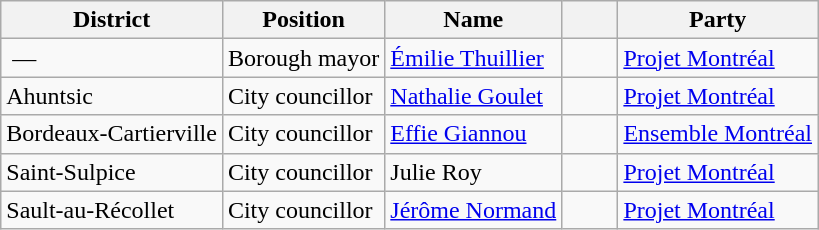<table class="wikitable" border="1">
<tr>
<th>District</th>
<th>Position</th>
<th>Name</th>
<th width="30px"> </th>
<th>Party</th>
</tr>
<tr>
<td> —</td>
<td>Borough mayor</td>
<td><a href='#'>Émilie Thuillier</a></td>
<td> </td>
<td><a href='#'>Projet Montréal</a></td>
</tr>
<tr>
<td>Ahuntsic</td>
<td>City councillor</td>
<td><a href='#'>Nathalie Goulet</a></td>
<td> </td>
<td><a href='#'>Projet Montréal</a></td>
</tr>
<tr>
<td>Bordeaux-Cartierville</td>
<td>City councillor</td>
<td><a href='#'>Effie Giannou</a></td>
<td> </td>
<td><a href='#'>Ensemble Montréal</a></td>
</tr>
<tr>
<td>Saint-Sulpice</td>
<td>City councillor</td>
<td>Julie Roy</td>
<td> </td>
<td><a href='#'>Projet Montréal</a></td>
</tr>
<tr>
<td>Sault-au-Récollet</td>
<td>City councillor</td>
<td><a href='#'>Jérôme Normand</a></td>
<td> </td>
<td><a href='#'>Projet Montréal</a></td>
</tr>
</table>
